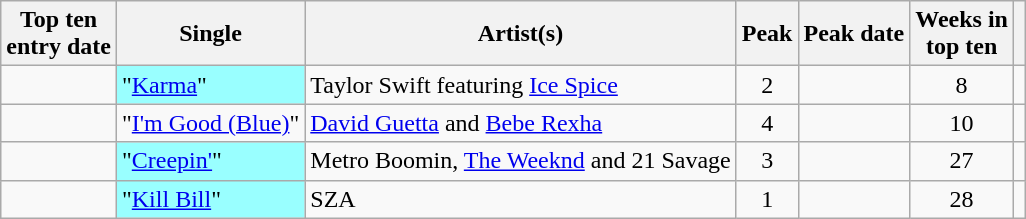<table class="wikitable sortable">
<tr>
<th>Top ten<br>entry date</th>
<th>Single</th>
<th>Artist(s)</th>
<th data-sort-type="number">Peak</th>
<th>Peak date</th>
<th data-sort-type="number">Weeks in<br>top ten</th>
<th></th>
</tr>
<tr>
<td></td>
<td style= "background:#9ff;">"<a href='#'>Karma</a>" </td>
<td>Taylor Swift featuring <a href='#'>Ice Spice</a></td>
<td style="text-align:center;">2</td>
<td></td>
<td style="text-align:center;">8</td>
<td style="text-align:center;"></td>
</tr>
<tr>
<td></td>
<td>"<a href='#'>I'm Good (Blue)</a>"</td>
<td><a href='#'>David Guetta</a> and <a href='#'>Bebe Rexha</a></td>
<td style="text-align:center;">4</td>
<td></td>
<td style="text-align:center;">10</td>
<td style="text-align:center;"></td>
</tr>
<tr>
<td></td>
<td style= "background:#9ff;">"<a href='#'>Creepin'</a>" </td>
<td>Metro Boomin, <a href='#'>The Weeknd</a> and 21 Savage</td>
<td style="text-align:center;">3</td>
<td></td>
<td style="text-align:center;">27</td>
<td style="text-align:center;"></td>
</tr>
<tr>
<td></td>
<td style= "background:#9ff;">"<a href='#'>Kill Bill</a>" </td>
<td>SZA</td>
<td style="text-align:center;">1</td>
<td></td>
<td style="text-align:center;">28</td>
<td style="text-align:center;"></td>
</tr>
</table>
